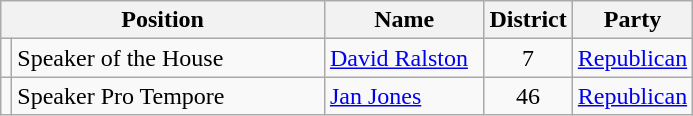<table class="wikitable">
<tr>
<th colspan=2 align=center>Position</th>
<th width="099" align=center>Name</th>
<th align=center>District</th>
<th align=center>Party</th>
</tr>
<tr>
<td></td>
<td width="201">Speaker of the House</td>
<td><a href='#'>David Ralston</a></td>
<td align=center>7</td>
<td><a href='#'>Republican</a></td>
</tr>
<tr>
<td></td>
<td>Speaker Pro Tempore</td>
<td><a href='#'>Jan Jones</a></td>
<td align=center>46</td>
<td><a href='#'>Republican</a></td>
</tr>
</table>
